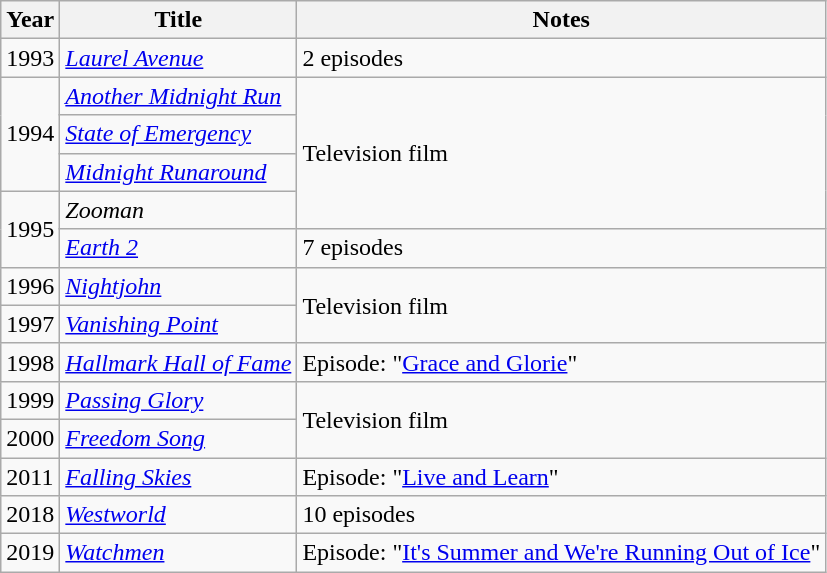<table class="wikitable sortable">
<tr>
<th>Year</th>
<th>Title</th>
<th class="unsortable">Notes</th>
</tr>
<tr>
<td>1993</td>
<td><em><a href='#'>Laurel Avenue</a></em></td>
<td>2 episodes</td>
</tr>
<tr>
<td rowspan="3">1994</td>
<td><em><a href='#'>Another Midnight Run</a></em></td>
<td rowspan="4">Television film</td>
</tr>
<tr>
<td><em><a href='#'>State of Emergency</a></em></td>
</tr>
<tr>
<td><em><a href='#'>Midnight Runaround</a></em></td>
</tr>
<tr>
<td rowspan="2">1995</td>
<td><em>Zooman</em></td>
</tr>
<tr>
<td><em><a href='#'>Earth 2</a></em></td>
<td>7 episodes</td>
</tr>
<tr>
<td>1996</td>
<td><em><a href='#'>Nightjohn</a></em></td>
<td rowspan="2">Television film</td>
</tr>
<tr>
<td>1997</td>
<td><em><a href='#'>Vanishing Point</a></em></td>
</tr>
<tr>
<td>1998</td>
<td><em><a href='#'>Hallmark Hall of Fame</a></em></td>
<td>Episode: "<a href='#'>Grace and Glorie</a>"</td>
</tr>
<tr>
<td>1999</td>
<td><em><a href='#'>Passing Glory</a></em></td>
<td rowspan="2">Television film</td>
</tr>
<tr>
<td>2000</td>
<td><em><a href='#'>Freedom Song</a></em></td>
</tr>
<tr>
<td>2011</td>
<td><em><a href='#'>Falling Skies</a></em></td>
<td>Episode: "<a href='#'>Live and Learn</a>"</td>
</tr>
<tr>
<td>2018</td>
<td><em><a href='#'>Westworld</a></em></td>
<td>10 episodes</td>
</tr>
<tr>
<td>2019</td>
<td><em><a href='#'>Watchmen</a></em></td>
<td>Episode: "<a href='#'>It's Summer and We're Running Out of Ice</a>"</td>
</tr>
</table>
